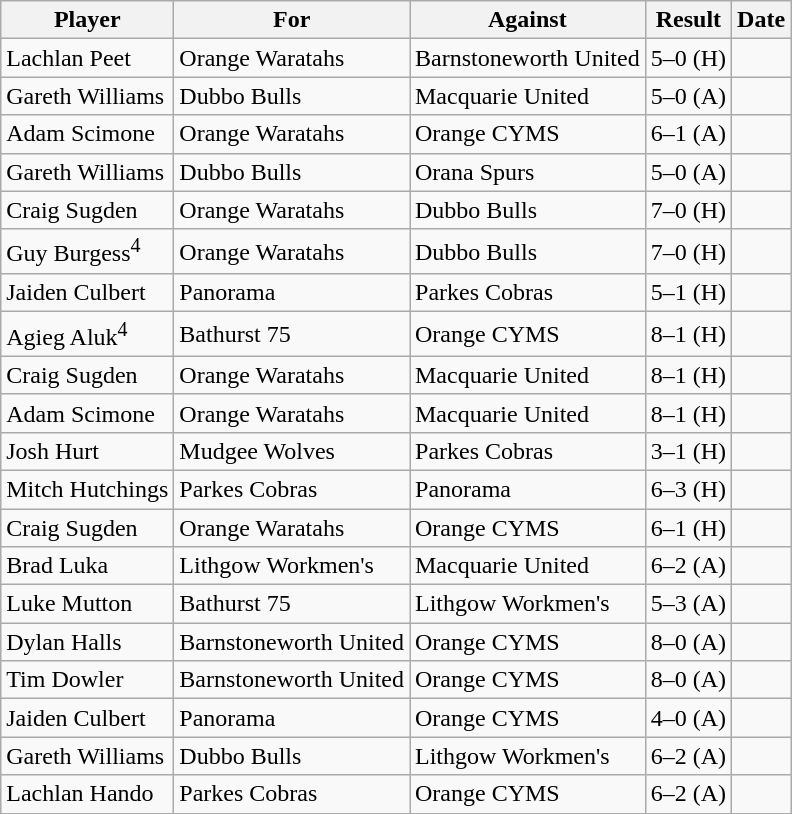<table class="wikitable">
<tr>
<th>Player</th>
<th>For</th>
<th>Against</th>
<th>Result</th>
<th>Date</th>
</tr>
<tr>
<td>Lachlan Peet</td>
<td>Orange Waratahs</td>
<td>Barnstoneworth United</td>
<td>5–0 (H)</td>
<td></td>
</tr>
<tr>
<td>Gareth Williams</td>
<td>Dubbo Bulls</td>
<td>Macquarie United</td>
<td>5–0 (A)</td>
<td></td>
</tr>
<tr>
<td>Adam Scimone</td>
<td>Orange Waratahs</td>
<td>Orange CYMS</td>
<td>6–1 (A)</td>
<td></td>
</tr>
<tr>
<td>Gareth Williams</td>
<td>Dubbo Bulls</td>
<td>Orana Spurs</td>
<td>5–0 (A)</td>
<td></td>
</tr>
<tr>
<td>Craig Sugden</td>
<td>Orange Waratahs</td>
<td>Dubbo Bulls</td>
<td>7–0 (H)</td>
<td></td>
</tr>
<tr>
<td>Guy Burgess<sup>4</sup></td>
<td>Orange Waratahs</td>
<td>Dubbo Bulls</td>
<td>7–0 (H)</td>
<td></td>
</tr>
<tr>
<td>Jaiden Culbert</td>
<td>Panorama</td>
<td>Parkes Cobras</td>
<td>5–1 (H)</td>
<td></td>
</tr>
<tr>
<td>Agieg Aluk<sup>4</sup></td>
<td>Bathurst 75</td>
<td>Orange CYMS</td>
<td>8–1 (H)</td>
<td></td>
</tr>
<tr>
<td>Craig Sugden</td>
<td>Orange Waratahs</td>
<td>Macquarie United</td>
<td>8–1 (H)</td>
<td></td>
</tr>
<tr>
<td>Adam Scimone</td>
<td>Orange Waratahs</td>
<td>Macquarie United</td>
<td>8–1 (H)</td>
<td></td>
</tr>
<tr>
<td>Josh Hurt</td>
<td>Mudgee Wolves</td>
<td>Parkes Cobras</td>
<td>3–1 (H)</td>
<td></td>
</tr>
<tr>
<td>Mitch Hutchings</td>
<td>Parkes Cobras</td>
<td>Panorama</td>
<td>6–3 (H)</td>
<td></td>
</tr>
<tr>
<td>Craig Sugden</td>
<td>Orange Waratahs</td>
<td>Orange CYMS</td>
<td>6–1 (H)</td>
<td></td>
</tr>
<tr>
<td>Brad Luka</td>
<td>Lithgow Workmen's</td>
<td>Macquarie United</td>
<td>6–2 (A)</td>
<td></td>
</tr>
<tr>
<td>Luke Mutton</td>
<td>Bathurst 75</td>
<td>Lithgow Workmen's</td>
<td>5–3 (A)</td>
<td></td>
</tr>
<tr>
<td>Dylan Halls</td>
<td>Barnstoneworth United</td>
<td>Orange CYMS</td>
<td>8–0 (A)</td>
<td></td>
</tr>
<tr>
<td>Tim Dowler</td>
<td>Barnstoneworth United</td>
<td>Orange CYMS</td>
<td>8–0 (A)</td>
<td></td>
</tr>
<tr>
<td>Jaiden Culbert</td>
<td>Panorama</td>
<td>Orange CYMS</td>
<td>4–0 (A)</td>
<td></td>
</tr>
<tr>
<td>Gareth Williams</td>
<td>Dubbo Bulls</td>
<td>Lithgow Workmen's</td>
<td>6–2 (A)</td>
<td></td>
</tr>
<tr>
<td>Lachlan Hando</td>
<td>Parkes Cobras</td>
<td>Orange CYMS</td>
<td>6–2 (A)</td>
<td></td>
</tr>
</table>
